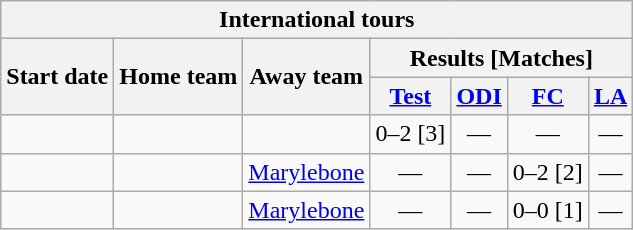<table class="wikitable">
<tr>
<th colspan="7">International tours</th>
</tr>
<tr>
<th rowspan="2">Start date</th>
<th rowspan="2">Home team</th>
<th rowspan="2">Away team</th>
<th colspan="4">Results [Matches]</th>
</tr>
<tr>
<th><a href='#'>Test</a></th>
<th><a href='#'>ODI</a></th>
<th><a href='#'>FC</a></th>
<th><a href='#'>LA</a></th>
</tr>
<tr>
<td><a href='#'></a></td>
<td></td>
<td></td>
<td>0–2 [3]</td>
<td ; style="text-align:center">—</td>
<td ; style="text-align:center">—</td>
<td ; style="text-align:center">—</td>
</tr>
<tr>
<td><a href='#'></a></td>
<td></td>
<td><a href='#'>Marylebone</a></td>
<td ; style="text-align:center">—</td>
<td ; style="text-align:center">—</td>
<td>0–2 [2]</td>
<td ; style="text-align:center">—</td>
</tr>
<tr>
<td><a href='#'></a></td>
<td></td>
<td><a href='#'>Marylebone</a></td>
<td ; style="text-align:center">—</td>
<td ; style="text-align:center">—</td>
<td>0–0 [1]</td>
<td ; style="text-align:center">—</td>
</tr>
</table>
